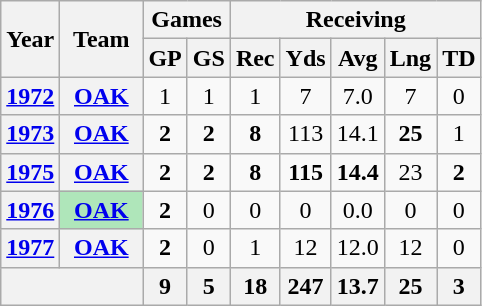<table class="wikitable" style="text-align:center">
<tr>
<th rowspan="2">Year</th>
<th rowspan="2">Team</th>
<th colspan="2">Games</th>
<th colspan="5">Receiving</th>
</tr>
<tr>
<th>GP</th>
<th>GS</th>
<th>Rec</th>
<th>Yds</th>
<th>Avg</th>
<th>Lng</th>
<th>TD</th>
</tr>
<tr>
<th><a href='#'>1972</a></th>
<th><a href='#'>OAK</a></th>
<td>1</td>
<td>1</td>
<td>1</td>
<td>7</td>
<td>7.0</td>
<td>7</td>
<td>0</td>
</tr>
<tr>
<th><a href='#'>1973</a></th>
<th><a href='#'>OAK</a></th>
<td><strong>2</strong></td>
<td><strong>2</strong></td>
<td><strong>8</strong></td>
<td>113</td>
<td>14.1</td>
<td><strong>25</strong></td>
<td>1</td>
</tr>
<tr>
<th><a href='#'>1975</a></th>
<th><a href='#'>OAK</a></th>
<td><strong>2</strong></td>
<td><strong>2</strong></td>
<td><strong>8</strong></td>
<td><strong>115</strong></td>
<td><strong>14.4</strong></td>
<td>23</td>
<td><strong>2</strong></td>
</tr>
<tr>
<th><a href='#'>1976</a></th>
<th style="background:#afe6ba; width:3em;"><a href='#'>OAK</a></th>
<td><strong>2</strong></td>
<td>0</td>
<td>0</td>
<td>0</td>
<td>0.0</td>
<td>0</td>
<td>0</td>
</tr>
<tr>
<th><a href='#'>1977</a></th>
<th><a href='#'>OAK</a></th>
<td><strong>2</strong></td>
<td>0</td>
<td>1</td>
<td>12</td>
<td>12.0</td>
<td>12</td>
<td>0</td>
</tr>
<tr>
<th colspan="2"></th>
<th>9</th>
<th>5</th>
<th>18</th>
<th>247</th>
<th>13.7</th>
<th>25</th>
<th>3</th>
</tr>
</table>
